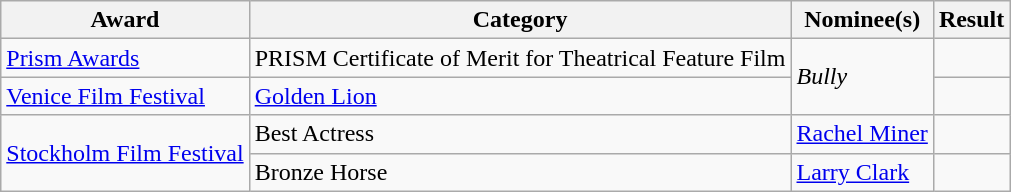<table class="wikitable sortable">
<tr>
<th>Award</th>
<th>Category</th>
<th>Nominee(s)</th>
<th>Result</th>
</tr>
<tr>
<td><a href='#'>Prism Awards</a></td>
<td>PRISM Certificate of Merit for Theatrical Feature Film</td>
<td rowspan="2"><em>Bully</em></td>
<td></td>
</tr>
<tr>
<td><a href='#'>Venice Film Festival</a></td>
<td><a href='#'>Golden Lion</a></td>
<td></td>
</tr>
<tr>
<td rowspan="2"><a href='#'>Stockholm Film Festival</a></td>
<td>Best Actress</td>
<td><a href='#'>Rachel Miner</a></td>
<td></td>
</tr>
<tr>
<td>Bronze Horse</td>
<td><a href='#'>Larry Clark</a></td>
<td></td>
</tr>
</table>
